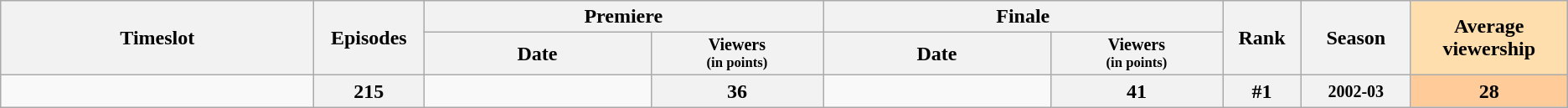<table class="wikitable">
<tr>
<th style="width:20%;" rowspan=2>Timeslot</th>
<th style="width:07%;" rowspan=2>Episodes</th>
<th colspan=2>Premiere</th>
<th colspan=2>Finale</th>
<th style="width:05%;" rowspan=2>Rank</th>
<th style="width:07%;" rowspan=2>Season</th>
<th style="width:10%; background:#ffdead;" rowspan="2">Average viewership</th>
</tr>
<tr>
<th>Date</th>
<th span style="width:11%; font-size:smaller; line-height:100%;">Viewers<br><small>(in points)</small></th>
<th>Date</th>
<th span style="width:11%; font-size:smaller; line-height:100%;">Viewers<br><small>(in points)</small></th>
</tr>
<tr>
<td></td>
<th>215</th>
<td style="font-size:11px;line-height:110%"></td>
<th>36</th>
<td style="font-size:11px;line-height:110%"></td>
<th>41</th>
<th>#1</th>
<th style="font-size:smaller">2002-03</th>
<th style="background:#fc9;">28</th>
</tr>
</table>
